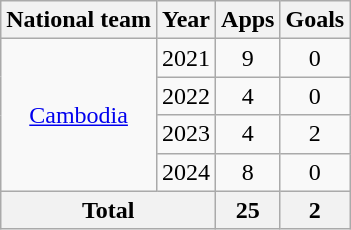<table class="wikitable" style="text-align:center">
<tr>
<th>National team</th>
<th>Year</th>
<th>Apps</th>
<th>Goals</th>
</tr>
<tr>
<td rowspan="4"><a href='#'>Cambodia</a></td>
<td>2021</td>
<td>9</td>
<td>0</td>
</tr>
<tr>
<td>2022</td>
<td>4</td>
<td>0</td>
</tr>
<tr>
<td>2023</td>
<td>4</td>
<td>2</td>
</tr>
<tr>
<td>2024</td>
<td>8</td>
<td>0</td>
</tr>
<tr>
<th colspan=2>Total</th>
<th>25</th>
<th>2</th>
</tr>
</table>
